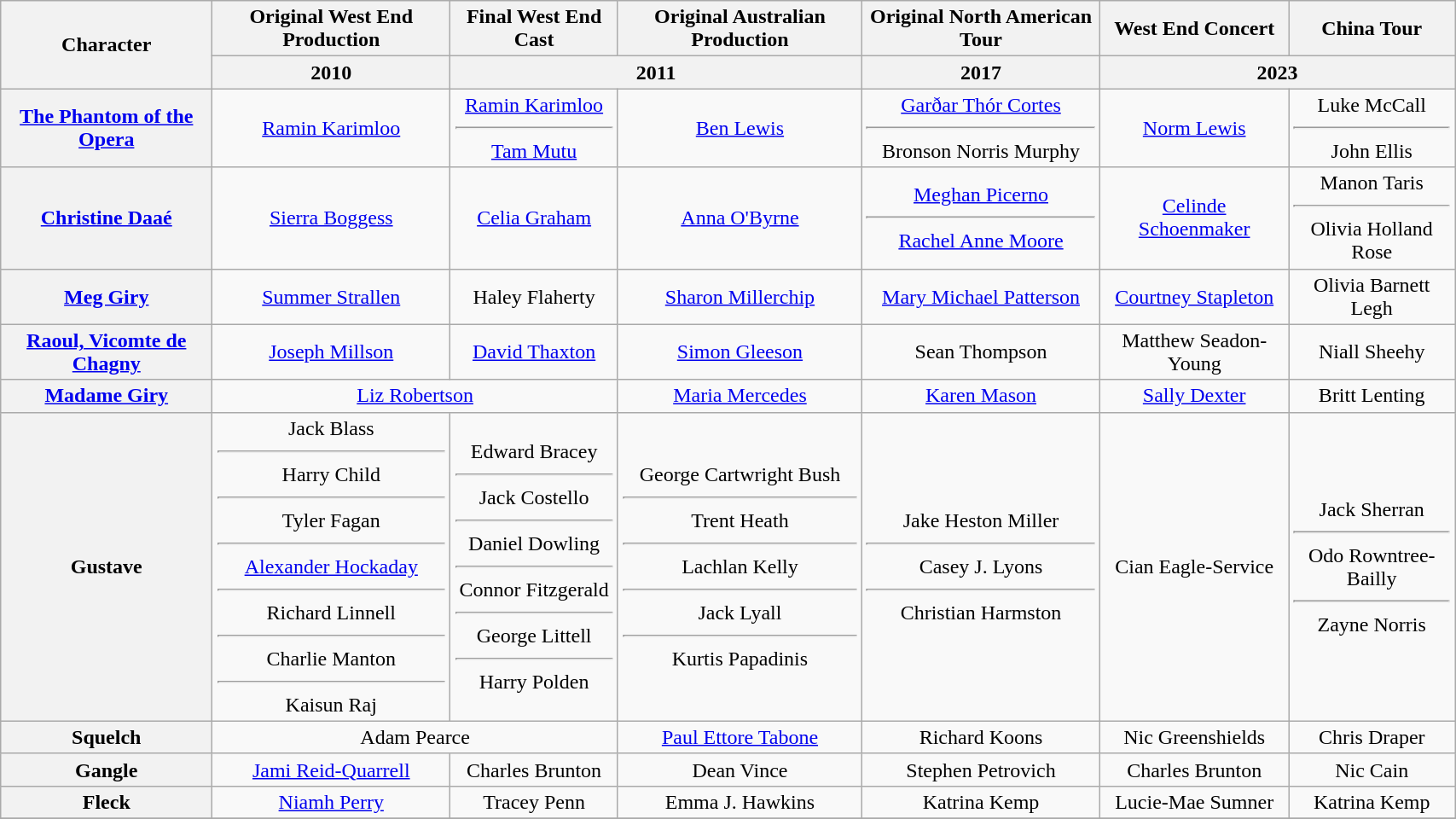<table class="wikitable" width="90%">
<tr>
<th rowspan=2>Character</th>
<th>Original West End Production</th>
<th>Final West End Cast</th>
<th>Original Australian Production</th>
<th>Original North American Tour</th>
<th>West End Concert</th>
<th>China Tour</th>
</tr>
<tr>
<th>2010</th>
<th colspan=2>2011</th>
<th>2017</th>
<th colspan=2>2023</th>
</tr>
<tr>
<th><a href='#'>The Phantom of the Opera</a></th>
<td align="center"><a href='#'>Ramin Karimloo</a></td>
<td align="center"><a href='#'>Ramin Karimloo</a><hr><a href='#'>Tam Mutu</a></td>
<td align="center"><a href='#'>Ben Lewis</a></td>
<td align="center"><a href='#'>Garðar Thór Cortes</a><hr>Bronson Norris Murphy</td>
<td align="center"><a href='#'>Norm Lewis</a></td>
<td align="center">Luke McCall<hr>John Ellis</td>
</tr>
<tr>
<th><a href='#'>Christine Daaé</a></th>
<td align="center"><a href='#'>Sierra Boggess</a></td>
<td align="center"><a href='#'>Celia Graham</a></td>
<td align="center"><a href='#'>Anna O'Byrne</a></td>
<td align="center"><a href='#'>Meghan Picerno</a><hr><a href='#'>Rachel Anne Moore</a></td>
<td align="center"><a href='#'>Celinde Schoenmaker</a></td>
<td align="center">Manon Taris<hr>Olivia Holland Rose</td>
</tr>
<tr>
<th><a href='#'>Meg Giry</a></th>
<td align="center"><a href='#'>Summer Strallen</a></td>
<td align="center">Haley Flaherty</td>
<td align="center"><a href='#'>Sharon Millerchip</a></td>
<td align="center"><a href='#'>Mary Michael Patterson</a></td>
<td align="center"><a href='#'>Courtney Stapleton</a></td>
<td align="center">Olivia Barnett Legh</td>
</tr>
<tr>
<th><a href='#'>Raoul, Vicomte de Chagny</a></th>
<td align="center"><a href='#'>Joseph Millson</a></td>
<td align="center"><a href='#'>David Thaxton</a></td>
<td align="center"><a href='#'>Simon Gleeson</a></td>
<td align="center">Sean Thompson</td>
<td align="center">Matthew Seadon-Young</td>
<td align="center">Niall Sheehy</td>
</tr>
<tr>
<th><a href='#'>Madame Giry</a></th>
<td colspan="2" align="center"><a href='#'>Liz Robertson</a></td>
<td align="center"><a href='#'>Maria Mercedes</a></td>
<td align="center"><a href='#'>Karen Mason</a></td>
<td align="center"><a href='#'>Sally Dexter</a></td>
<td align="center">Britt Lenting</td>
</tr>
<tr>
<th>Gustave</th>
<td align="center">Jack Blass<hr>Harry Child<hr>Tyler Fagan<hr><a href='#'>Alexander Hockaday</a><hr>Richard Linnell<hr>Charlie Manton<hr>Kaisun Raj</td>
<td align="center">Edward Bracey<hr>Jack Costello<hr>Daniel Dowling<hr>Connor Fitzgerald<hr>George Littell<hr>Harry Polden</td>
<td align="center">George Cartwright Bush<hr>Trent Heath<hr>Lachlan Kelly<hr>Jack Lyall <hr>Kurtis Papadinis</td>
<td align="center">Jake Heston Miller<hr>Casey J. Lyons<hr>Christian Harmston</td>
<td align="center">Cian Eagle-Service</td>
<td align="center">Jack Sherran<hr>Odo Rowntree-Bailly<hr>Zayne Norris</td>
</tr>
<tr>
<th>Squelch</th>
<td colspan="2" align="center">Adam Pearce</td>
<td align="center"><a href='#'>Paul Ettore Tabone</a></td>
<td align="center">Richard Koons</td>
<td align="center">Nic Greenshields</td>
<td align="center">Chris Draper</td>
</tr>
<tr>
<th>Gangle</th>
<td align="center"><a href='#'>Jami Reid-Quarrell</a></td>
<td align="center">Charles Brunton</td>
<td align="center">Dean Vince</td>
<td align="center">Stephen Petrovich</td>
<td align="center">Charles Brunton</td>
<td align="center">Nic Cain</td>
</tr>
<tr>
<th>Fleck</th>
<td align="center"><a href='#'>Niamh Perry</a></td>
<td align="center">Tracey Penn</td>
<td align="center">Emma J. Hawkins</td>
<td align="center">Katrina Kemp</td>
<td align="center">Lucie-Mae Sumner</td>
<td align="center">Katrina Kemp</td>
</tr>
<tr>
</tr>
</table>
